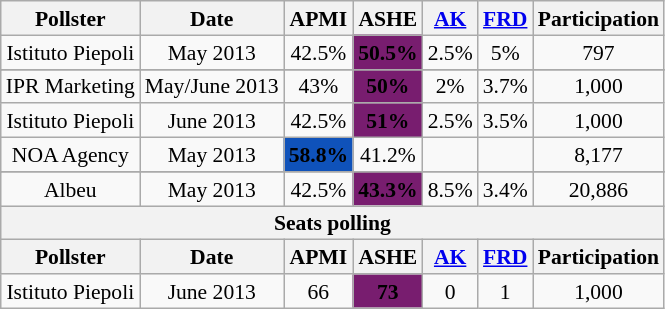<table class="wikitable collapsible collapsed" style="text-align:center; font-size:90%; line-height:16px; margin-bottom:0">
<tr>
<th>Pollster</th>
<th>Date</th>
<th>APMI</th>
<th>ASHE</th>
<th><a href='#'>AK</a></th>
<th><a href='#'>FRD</a></th>
<th>Participation</th>
</tr>
<tr>
<td>Istituto Piepoli</td>
<td>May 2013</td>
<td>42.5%</td>
<td bgcolor="#781D6F"><strong> 50.5%</strong></td>
<td>2.5%</td>
<td>5%</td>
<td>797</td>
</tr>
<tr>
</tr>
<tr>
<td>IPR Marketing</td>
<td>May/June 2013</td>
<td>43%</td>
<td bgcolor="#781D6F"><strong> 50%</strong></td>
<td>2%</td>
<td>3.7%</td>
<td>1,000</td>
</tr>
<tr>
<td>Istituto Piepoli</td>
<td>June 2013</td>
<td>42.5%</td>
<td bgcolor="#781D6F"><strong> 51%</strong></td>
<td>2.5%</td>
<td>3.5%</td>
<td>1,000</td>
</tr>
<tr>
<td>NOA Agency</td>
<td>May 2013</td>
<td bgcolor="#0F52BA"><strong>58.8%</strong></td>
<td>41.2%</td>
<td></td>
<td></td>
<td>8,177</td>
</tr>
<tr>
</tr>
<tr>
<td>Albeu</td>
<td>May 2013</td>
<td>42.5%</td>
<td bgcolor="#781D6F"><strong>43.3%</strong></td>
<td>8.5%</td>
<td>3.4%</td>
<td>20,886</td>
</tr>
<tr>
<th colspan=10>Seats polling</th>
</tr>
<tr>
<th>Pollster</th>
<th>Date</th>
<th>APMI</th>
<th>ASHE</th>
<th><a href='#'>AK</a></th>
<th><a href='#'>FRD</a></th>
<th>Participation</th>
</tr>
<tr>
<td>Istituto Piepoli</td>
<td>June 2013</td>
<td>66</td>
<td bgcolor="#781D6F"><strong> 73</strong></td>
<td>0</td>
<td>1</td>
<td>1,000</td>
</tr>
</table>
